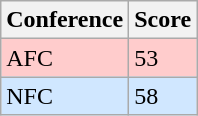<table class="wikitable">
<tr>
<th>Conference</th>
<th>Score</th>
</tr>
<tr>
<td style="background:#FFCCCC">AFC</td>
<td style="background:#FFCCCC">53</td>
</tr>
<tr>
<td style="background:#D0E7FF">NFC</td>
<td style="background:#D0E7FF">58</td>
</tr>
</table>
